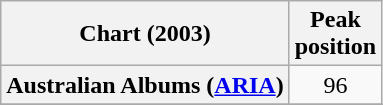<table class="wikitable sortable plainrowheaders">
<tr>
<th scope="col">Chart (2003)</th>
<th scope="col">Peak<br>position</th>
</tr>
<tr>
<th scope="row">Australian Albums (<a href='#'>ARIA</a>)</th>
<td align="center">96</td>
</tr>
<tr>
</tr>
<tr>
</tr>
</table>
